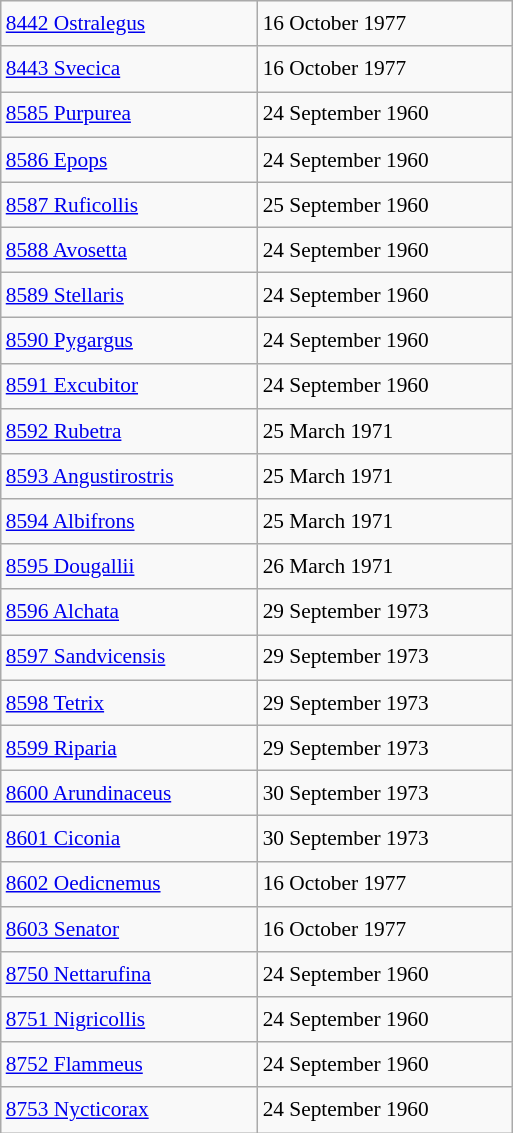<table class="wikitable" style="font-size: 89%; float: left; width: 24em; margin-right: 1em; line-height: 1.65em">
<tr>
<td><a href='#'>8442 Ostralegus</a></td>
<td>16 October 1977</td>
</tr>
<tr>
<td><a href='#'>8443 Svecica</a></td>
<td>16 October 1977</td>
</tr>
<tr>
<td><a href='#'>8585 Purpurea</a></td>
<td>24 September 1960</td>
</tr>
<tr>
<td><a href='#'>8586 Epops</a></td>
<td>24 September 1960</td>
</tr>
<tr>
<td><a href='#'>8587 Ruficollis</a></td>
<td>25 September 1960</td>
</tr>
<tr>
<td><a href='#'>8588 Avosetta</a></td>
<td>24 September 1960</td>
</tr>
<tr>
<td><a href='#'>8589 Stellaris</a></td>
<td>24 September 1960</td>
</tr>
<tr>
<td><a href='#'>8590 Pygargus</a></td>
<td>24 September 1960</td>
</tr>
<tr>
<td><a href='#'>8591 Excubitor</a></td>
<td>24 September 1960</td>
</tr>
<tr>
<td><a href='#'>8592 Rubetra</a></td>
<td>25 March 1971</td>
</tr>
<tr>
<td><a href='#'>8593 Angustirostris</a></td>
<td>25 March 1971</td>
</tr>
<tr>
<td><a href='#'>8594 Albifrons</a></td>
<td>25 March 1971</td>
</tr>
<tr>
<td><a href='#'>8595 Dougallii</a></td>
<td>26 March 1971</td>
</tr>
<tr>
<td><a href='#'>8596 Alchata</a></td>
<td>29 September 1973</td>
</tr>
<tr>
<td><a href='#'>8597 Sandvicensis</a></td>
<td>29 September 1973</td>
</tr>
<tr>
<td><a href='#'>8598 Tetrix</a></td>
<td>29 September 1973</td>
</tr>
<tr>
<td><a href='#'>8599 Riparia</a></td>
<td>29 September 1973</td>
</tr>
<tr>
<td><a href='#'>8600 Arundinaceus</a></td>
<td>30 September 1973</td>
</tr>
<tr>
<td><a href='#'>8601 Ciconia</a></td>
<td>30 September 1973</td>
</tr>
<tr>
<td><a href='#'>8602 Oedicnemus</a></td>
<td>16 October 1977</td>
</tr>
<tr>
<td><a href='#'>8603 Senator</a></td>
<td>16 October 1977</td>
</tr>
<tr>
<td><a href='#'>8750 Nettarufina</a></td>
<td>24 September 1960</td>
</tr>
<tr>
<td><a href='#'>8751 Nigricollis</a></td>
<td>24 September 1960</td>
</tr>
<tr>
<td><a href='#'>8752 Flammeus</a></td>
<td>24 September 1960</td>
</tr>
<tr>
<td><a href='#'>8753 Nycticorax</a></td>
<td>24 September 1960</td>
</tr>
</table>
